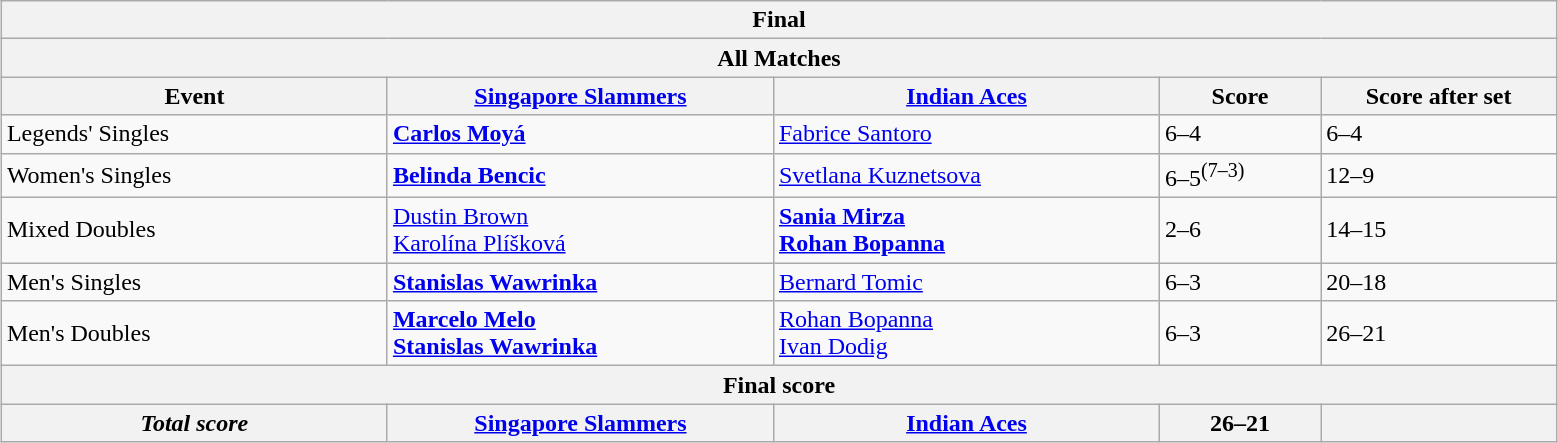<table class="wikitable collapsible uncollapsed" style="margin:auto;">
<tr>
<th colspan="5" style="white-space:nowrap;">Final</th>
</tr>
<tr>
<th colspan="5">All Matches</th>
</tr>
<tr>
<th width=250>Event</th>
<th width=250><a href='#'>Singapore Slammers</a></th>
<th width=250><a href='#'>Indian Aces</a></th>
<th width=100>Score</th>
<th width=150>Score after set</th>
</tr>
<tr>
<td>Legends' Singles</td>
<td><strong> <a href='#'>Carlos Moyá</a></strong></td>
<td> <a href='#'>Fabrice Santoro</a></td>
<td>6–4</td>
<td>6–4</td>
</tr>
<tr>
<td>Women's Singles</td>
<td><strong> <a href='#'>Belinda Bencic</a></strong></td>
<td> <a href='#'>Svetlana Kuznetsova</a></td>
<td>6–5<sup>(7–3)</sup></td>
<td>12–9</td>
</tr>
<tr>
<td>Mixed Doubles</td>
<td> <a href='#'>Dustin Brown</a> <br>  <a href='#'>Karolína Plíšková</a></td>
<td><strong> <a href='#'>Sania Mirza</a> <br>  <a href='#'>Rohan Bopanna</a></strong></td>
<td>2–6</td>
<td>14–15</td>
</tr>
<tr>
<td>Men's Singles</td>
<td><strong> <a href='#'>Stanislas Wawrinka</a></strong></td>
<td> <a href='#'>Bernard Tomic</a></td>
<td>6–3</td>
<td>20–18</td>
</tr>
<tr>
<td>Men's Doubles</td>
<td><strong> <a href='#'>Marcelo Melo</a> <br>  <a href='#'>Stanislas Wawrinka</a></strong></td>
<td> <a href='#'>Rohan Bopanna</a> <br>  <a href='#'>Ivan Dodig</a></td>
<td>6–3</td>
<td>26–21</td>
</tr>
<tr>
<th colspan="5">Final score</th>
</tr>
<tr>
<th width=250><em>Total score</em></th>
<th width=250><a href='#'>Singapore Slammers</a></th>
<th width=250><a href='#'>Indian Aces</a></th>
<th width=100>26–21</th>
<th></th>
</tr>
</table>
